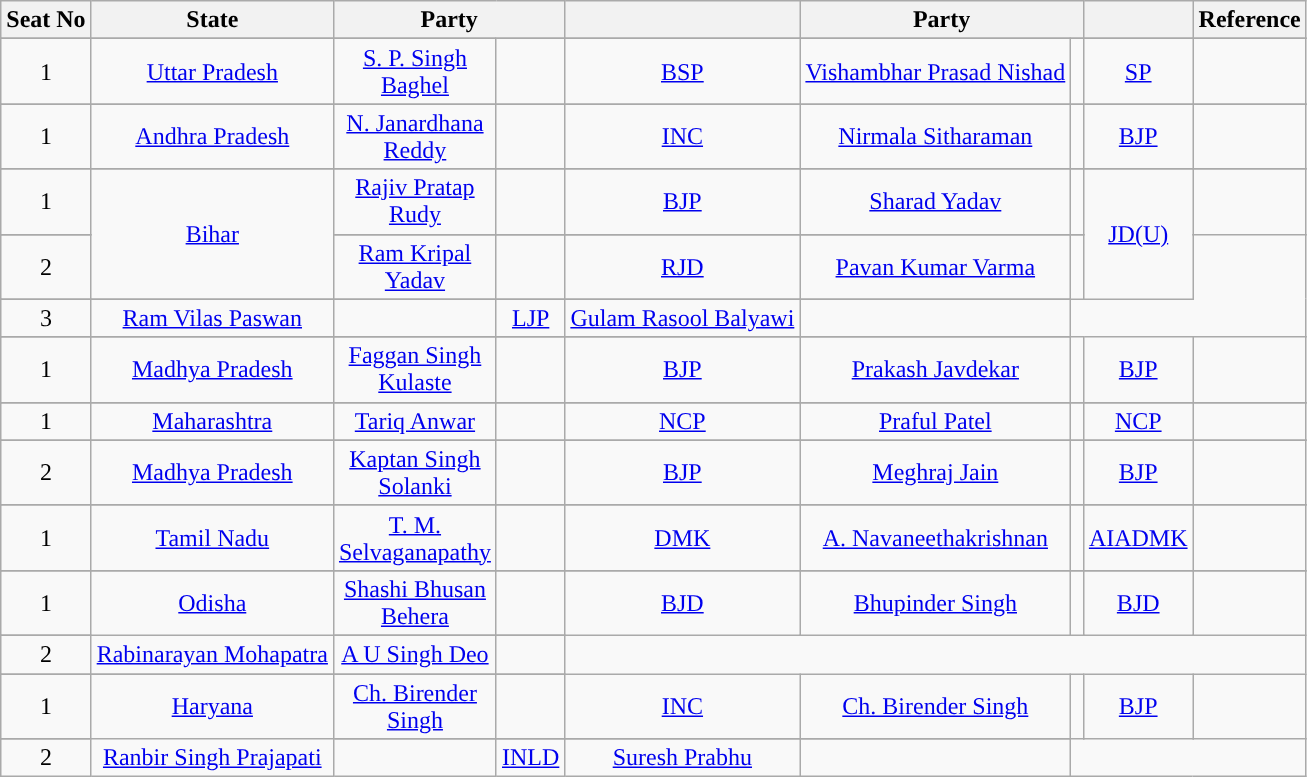<table class="wikitable">
<tr>
<th>Seat No</th>
<th>State</th>
<th colspan="2">Party</th>
<th></th>
<th colspan="2">Party</th>
<th></th>
<th>Reference</th>
</tr>
<tr>
</tr>
<tr style="text-align:center;">
<td>1</td>
<td><a href='#'>Uttar Pradesh</a></td>
<td><a href='#'>S. P. Singh Baghel</a></td>
<td width="1px"></td>
<td><a href='#'>BSP</a></td>
<td><a href='#'>Vishambhar Prasad Nishad</a></td>
<td width="1px"></td>
<td><a href='#'>SP</a></td>
<td rowspan=1></td>
</tr>
<tr>
</tr>
<tr style="text-align:center;">
<td>1</td>
<td><a href='#'>Andhra Pradesh</a></td>
<td><a href='#'>N. Janardhana Reddy</a></td>
<td width="1px"></td>
<td><a href='#'>INC</a></td>
<td><a href='#'>Nirmala Sitharaman</a></td>
<td width="1px"></td>
<td><a href='#'>BJP</a></td>
<td rowspan=1></td>
</tr>
<tr>
</tr>
<tr style="text-align:center;">
<td>1</td>
<td rowspan=3><a href='#'>Bihar</a></td>
<td><a href='#'>Rajiv Pratap Rudy</a></td>
<td width="1px"></td>
<td><a href='#'>BJP</a></td>
<td><a href='#'>Sharad Yadav</a></td>
<td width="1px"></td>
<td rowspan=3><a href='#'>JD(U)</a></td>
<td rowspan=1></td>
</tr>
<tr>
</tr>
<tr style="text-align:center;">
<td>2</td>
<td><a href='#'>Ram Kripal Yadav</a></td>
<td width="1px"></td>
<td><a href='#'>RJD</a></td>
<td><a href='#'>Pavan Kumar Varma</a></td>
<td rowspan=1></td>
</tr>
<tr>
</tr>
<tr style="text-align:center;">
<td>3</td>
<td><a href='#'>Ram Vilas Paswan</a></td>
<td width="1px"></td>
<td><a href='#'>LJP</a></td>
<td><a href='#'>Gulam Rasool Balyawi</a></td>
<td rowspan=1></td>
</tr>
<tr>
</tr>
<tr style="text-align:center;">
<td>1</td>
<td><a href='#'>Madhya Pradesh</a></td>
<td><a href='#'>Faggan Singh Kulaste</a></td>
<td width="1px"></td>
<td><a href='#'>BJP</a></td>
<td><a href='#'>Prakash Javdekar</a></td>
<td width="1px"></td>
<td><a href='#'>BJP</a></td>
<td rowspan=1></td>
</tr>
<tr>
</tr>
<tr style="text-align:center;">
<td>1</td>
<td><a href='#'>Maharashtra</a></td>
<td><a href='#'>Tariq Anwar</a></td>
<td width="1px"></td>
<td><a href='#'>NCP</a></td>
<td><a href='#'>Praful Patel</a></td>
<td width="1px"></td>
<td><a href='#'>NCP</a></td>
<td rowspan=1></td>
</tr>
<tr>
</tr>
<tr style="text-align:center;">
<td>2</td>
<td><a href='#'>Madhya Pradesh</a></td>
<td><a href='#'>Kaptan Singh Solanki</a></td>
<td width="1px"></td>
<td><a href='#'>BJP</a></td>
<td><a href='#'>Meghraj Jain</a></td>
<td width="1px"></td>
<td><a href='#'>BJP</a></td>
<td rowspan=1></td>
</tr>
<tr>
</tr>
<tr style="text-align:center;">
<td>1</td>
<td><a href='#'>Tamil Nadu</a></td>
<td><a href='#'>T. M. Selvaganapathy</a></td>
<td width="1px"></td>
<td><a href='#'>DMK</a></td>
<td><a href='#'>A. Navaneethakrishnan</a></td>
<td width="1px"></td>
<td><a href='#'>AIADMK</a></td>
<td rowspan=1></td>
</tr>
<tr>
</tr>
<tr style="text-align:center;">
<td>1</td>
<td rowspan=2><a href='#'>Odisha</a></td>
<td><a href='#'>Shashi Bhusan Behera</a></td>
<td width="1px"></td>
<td rowspan=2><a href='#'>BJD</a></td>
<td><a href='#'>Bhupinder Singh</a></td>
<td width="1px"></td>
<td rowspan=2><a href='#'>BJD</a></td>
<td rowspan=1></td>
</tr>
<tr>
</tr>
<tr style="text-align:center;">
<td>2</td>
<td><a href='#'>Rabinarayan Mohapatra</a></td>
<td><a href='#'>A U Singh Deo</a></td>
<td rowspan=1></td>
</tr>
<tr>
</tr>
<tr style="text-align:center;">
<td>1</td>
<td rowspan=2><a href='#'>Haryana</a></td>
<td><a href='#'>Ch. Birender Singh</a></td>
<td width="1px"></td>
<td><a href='#'>INC</a></td>
<td><a href='#'>Ch. Birender Singh</a></td>
<td width="1px"></td>
<td rowspan=2><a href='#'>BJP</a></td>
<td rowspan=1></td>
</tr>
<tr>
</tr>
<tr style="text-align:center;">
<td>2</td>
<td><a href='#'>Ranbir Singh Prajapati</a></td>
<td width="1px"></td>
<td><a href='#'>INLD</a></td>
<td><a href='#'>Suresh Prabhu</a></td>
<td rowspan=1></td>
</tr>
</table>
